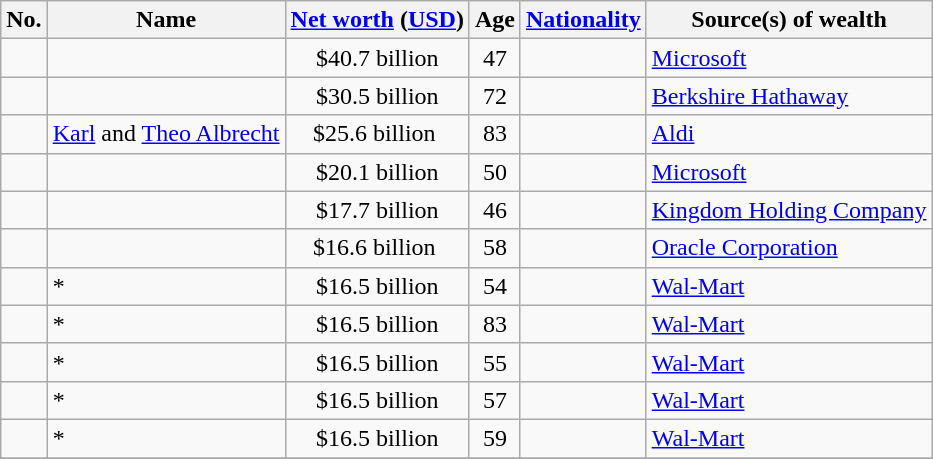<table class="wikitable sortable">
<tr>
<th>No.</th>
<th>Name</th>
<th><a href='#'>Net worth</a> (<a href='#'>USD</a>)</th>
<th>Age</th>
<th><a href='#'>Nationality</a></th>
<th>Source(s) of wealth</th>
</tr>
<tr>
<td style="text-align:center;"> </td>
<td></td>
<td style="text-align:center;">$40.7 billion </td>
<td style="text-align:center;">47</td>
<td></td>
<td><a href='#'>Microsoft</a></td>
</tr>
<tr>
<td style="text-align:center;"> </td>
<td></td>
<td style="text-align:center;">$30.5 billion </td>
<td style="text-align:center;">72</td>
<td></td>
<td><a href='#'>Berkshire Hathaway</a></td>
</tr>
<tr>
<td style="text-align:center;"> </td>
<td><a href='#'>Karl</a> and <a href='#'>Theo Albrecht</a></td>
<td style="text-align:center;">$25.6 billion </td>
<td style="text-align:center;">83</td>
<td></td>
<td><a href='#'>Aldi</a></td>
</tr>
<tr>
<td style="text-align:center;"> </td>
<td></td>
<td style="text-align:center;">$20.1 billion </td>
<td style="text-align:center;">50</td>
<td></td>
<td><a href='#'>Microsoft</a></td>
</tr>
<tr>
<td style="text-align:center;"> </td>
<td></td>
<td style="text-align:center;">$17.7 billion </td>
<td style="text-align:center;">46</td>
<td></td>
<td><a href='#'>Kingdom Holding Company</a></td>
</tr>
<tr>
<td style="text-align:center;"> </td>
<td></td>
<td style="text-align:center;">$16.6 billion </td>
<td style="text-align:center;">58</td>
<td></td>
<td><a href='#'>Oracle Corporation</a></td>
</tr>
<tr>
<td style="text-align:center;"> </td>
<td>*</td>
<td style="text-align:center;">$16.5 billion </td>
<td style="text-align:center;">54</td>
<td></td>
<td><a href='#'>Wal-Mart</a></td>
</tr>
<tr>
<td style="text-align:center;"> </td>
<td>*</td>
<td style="text-align:center;">$16.5 billion </td>
<td style="text-align:center;">83</td>
<td></td>
<td><a href='#'>Wal-Mart</a></td>
</tr>
<tr>
<td style="text-align:center;"> </td>
<td>*</td>
<td style="text-align:center;">$16.5 billion </td>
<td style="text-align:center;">55</td>
<td></td>
<td><a href='#'>Wal-Mart</a></td>
</tr>
<tr>
<td style="text-align:center;"> </td>
<td>*</td>
<td style="text-align:center;">$16.5 billion </td>
<td style="text-align:center;">57</td>
<td></td>
<td><a href='#'>Wal-Mart</a></td>
</tr>
<tr>
<td style="text-align:center;"> </td>
<td>*</td>
<td style="text-align:center;">$16.5 billion </td>
<td style="text-align:center;">59</td>
<td></td>
<td><a href='#'>Wal-Mart</a></td>
</tr>
<tr>
</tr>
</table>
